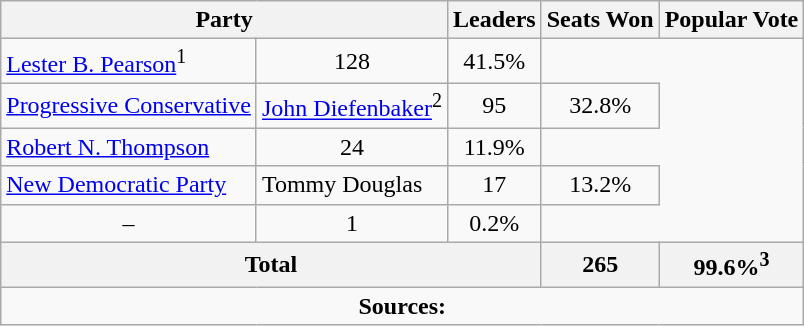<table class="wikitable">
<tr>
<th colspan="2">Party</th>
<th>Leaders</th>
<th>Seats Won</th>
<th>Popular Vote</th>
</tr>
<tr>
<td><a href='#'>Lester B. Pearson</a><sup>1</sup></td>
<td align=center>128</td>
<td align=center>41.5%</td>
</tr>
<tr>
<td><a href='#'>Progressive Conservative</a></td>
<td><a href='#'>John Diefenbaker</a><sup>2</sup></td>
<td align=center>95</td>
<td align=center>32.8%</td>
</tr>
<tr>
<td><a href='#'>Robert N. Thompson</a></td>
<td align=center>24</td>
<td align=center>11.9%</td>
</tr>
<tr>
<td><a href='#'>New Democratic Party</a></td>
<td>Tommy Douglas</td>
<td align=center>17</td>
<td align=center>13.2%</td>
</tr>
<tr>
<td align=center>–</td>
<td align=center>1</td>
<td align=center>0.2%</td>
</tr>
<tr>
<th colspan=3 align=left>Total</th>
<th align=center>265</th>
<th align=center>99.6%<sup>3</sup></th>
</tr>
<tr>
<td align="center" colspan=5><strong>Sources:</strong> </td>
</tr>
</table>
